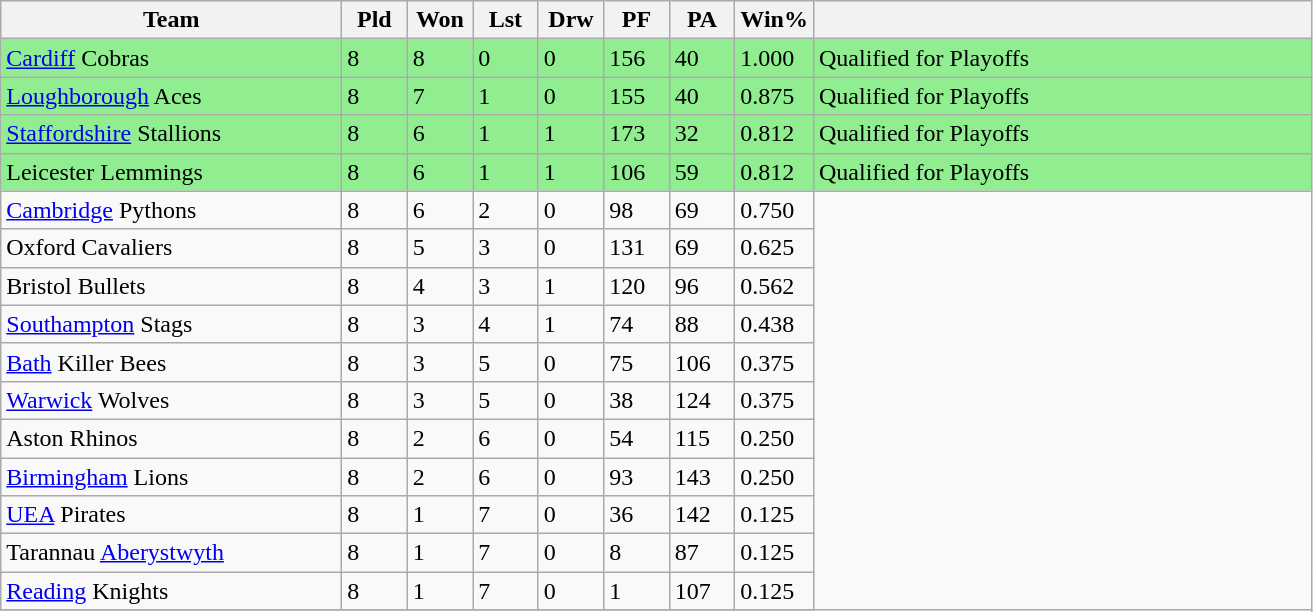<table class="wikitable">
<tr>
<th width=26%>Team</th>
<th width=5%>Pld</th>
<th width=5%>Won</th>
<th width=5%>Lst</th>
<th width=5%>Drw</th>
<th width=5%>PF</th>
<th width=5%>PA</th>
<th width=6%>Win%</th>
<th width=38%></th>
</tr>
<tr style="background:lightgreen">
<td><a href='#'>Cardiff</a> Cobras</td>
<td>8</td>
<td>8</td>
<td>0</td>
<td>0</td>
<td>156</td>
<td>40</td>
<td>1.000</td>
<td>Qualified for Playoffs</td>
</tr>
<tr style="background:lightgreen">
<td><a href='#'>Loughborough</a> Aces</td>
<td>8</td>
<td>7</td>
<td>1</td>
<td>0</td>
<td>155</td>
<td>40</td>
<td>0.875</td>
<td>Qualified for Playoffs</td>
</tr>
<tr style="background:lightgreen">
<td><a href='#'>Staffordshire</a> Stallions</td>
<td>8</td>
<td>6</td>
<td>1</td>
<td>1</td>
<td>173</td>
<td>32</td>
<td>0.812</td>
<td>Qualified for Playoffs</td>
</tr>
<tr style="background:lightgreen">
<td>Leicester Lemmings</td>
<td>8</td>
<td>6</td>
<td>1</td>
<td>1</td>
<td>106</td>
<td>59</td>
<td>0.812</td>
<td>Qualified for Playoffs</td>
</tr>
<tr>
<td><a href='#'>Cambridge</a> Pythons</td>
<td>8</td>
<td>6</td>
<td>2</td>
<td>0</td>
<td>98</td>
<td>69</td>
<td>0.750</td>
</tr>
<tr>
<td>Oxford Cavaliers</td>
<td>8</td>
<td>5</td>
<td>3</td>
<td>0</td>
<td>131</td>
<td>69</td>
<td>0.625</td>
</tr>
<tr>
<td>Bristol Bullets</td>
<td>8</td>
<td>4</td>
<td>3</td>
<td>1</td>
<td>120</td>
<td>96</td>
<td>0.562</td>
</tr>
<tr>
<td><a href='#'>Southampton</a> Stags</td>
<td>8</td>
<td>3</td>
<td>4</td>
<td>1</td>
<td>74</td>
<td>88</td>
<td>0.438</td>
</tr>
<tr>
<td><a href='#'>Bath</a> Killer Bees</td>
<td>8</td>
<td>3</td>
<td>5</td>
<td>0</td>
<td>75</td>
<td>106</td>
<td>0.375</td>
</tr>
<tr>
<td><a href='#'>Warwick</a> Wolves</td>
<td>8</td>
<td>3</td>
<td>5</td>
<td>0</td>
<td>38</td>
<td>124</td>
<td>0.375</td>
</tr>
<tr>
<td>Aston Rhinos</td>
<td>8</td>
<td>2</td>
<td>6</td>
<td>0</td>
<td>54</td>
<td>115</td>
<td>0.250</td>
</tr>
<tr>
<td><a href='#'>Birmingham</a> Lions</td>
<td>8</td>
<td>2</td>
<td>6</td>
<td>0</td>
<td>93</td>
<td>143</td>
<td>0.250</td>
</tr>
<tr>
<td><a href='#'>UEA</a> Pirates</td>
<td>8</td>
<td>1</td>
<td>7</td>
<td>0</td>
<td>36</td>
<td>142</td>
<td>0.125</td>
</tr>
<tr>
<td>Tarannau <a href='#'>Aberystwyth</a></td>
<td>8</td>
<td>1</td>
<td>7</td>
<td>0</td>
<td>8</td>
<td>87</td>
<td>0.125</td>
</tr>
<tr>
<td><a href='#'>Reading</a> Knights</td>
<td>8</td>
<td>1</td>
<td>7</td>
<td>0</td>
<td>1</td>
<td>107</td>
<td>0.125</td>
</tr>
<tr>
</tr>
</table>
